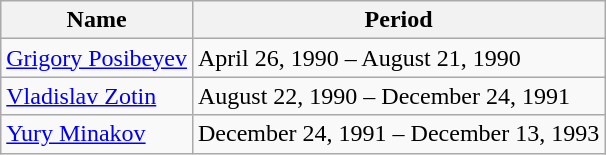<table class="wikitable">
<tr>
<th>Name</th>
<th>Period</th>
</tr>
<tr>
<td><a href='#'>Grigory Posibeyev</a></td>
<td>April 26, 1990 – August 21, 1990</td>
</tr>
<tr>
<td><a href='#'>Vladislav Zotin</a></td>
<td>August 22, 1990 – December 24, 1991</td>
</tr>
<tr>
<td><a href='#'>Yury Minakov</a></td>
<td>December 24, 1991 – December 13, 1993</td>
</tr>
</table>
